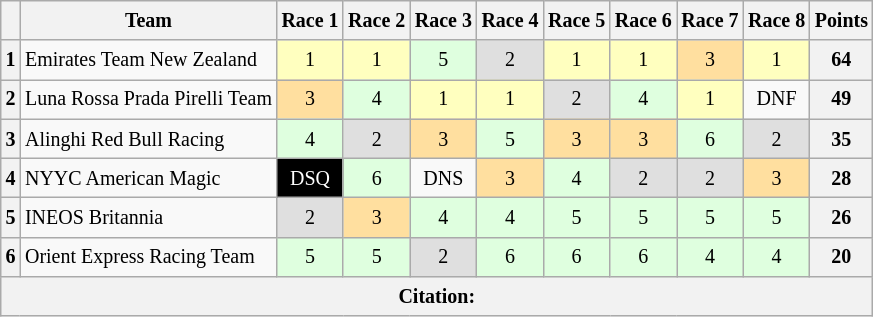<table class="wikitable" style="font-size:10pt;line-height:1.5;text-align: center;">
<tr>
<th></th>
<th>Team</th>
<th>Race 1</th>
<th>Race 2</th>
<th>Race 3</th>
<th>Race 4</th>
<th>Race 5</th>
<th>Race 6</th>
<th>Race 7</th>
<th>Race 8</th>
<th>Points</th>
</tr>
<tr>
<th>1</th>
<td align="left" nowrap> Emirates Team New Zealand</td>
<td style="background:#FFFFBF;">1</td>
<td style="background:#FFFFBF;">1</td>
<td style="background:#DFFFDF;">5</td>
<td style="background:#DFDFDF;">2</td>
<td style="background:#FFFFBF;">1</td>
<td style="background:#FFFFBF;">1</td>
<td style="background:#FFDF9F;">3</td>
<td style="background:#FFFFBF;">1</td>
<th>64</th>
</tr>
<tr>
<th>2</th>
<td align="left" nowrap> Luna Rossa Prada Pirelli Team</td>
<td style="background:#FFDF9F;">3</td>
<td style="background:#DFFFDF;">4</td>
<td style="background:#FFFFBF;">1</td>
<td style="background:#FFFFBF;">1</td>
<td style="background:#DFDFDF;">2</td>
<td style="background:#DFFFDF;">4</td>
<td style="background:#FFFFBF;">1</td>
<td>DNF</td>
<th>49</th>
</tr>
<tr>
<th>3</th>
<td align="left"> Alinghi Red Bull Racing</td>
<td style="background:#DFFFDF;">4</td>
<td style="background:#DFDFDF;">2</td>
<td style="background:#FFDF9F;">3</td>
<td style="background:#DFFFDF;">5</td>
<td style="background:#FFDF9F;">3</td>
<td style="background:#FFDF9F;">3</td>
<td style="background:#DFFFDF;">6</td>
<td style="background:#DFDFDF;">2</td>
<th>35</th>
</tr>
<tr>
<th>4</th>
<td align="left" nowrap=""> NYYC American Magic</td>
<td style="background-color:#000000; color:white">DSQ</td>
<td style="background:#DFFFDF;">6</td>
<td>DNS</td>
<td style="background:#FFDF9F;">3</td>
<td style="background:#DFFFDF;">4</td>
<td style="background:#DFDFDF;">2</td>
<td style="background:#DFDFDF;">2</td>
<td style="background:#FFDF9F;">3</td>
<th>28</th>
</tr>
<tr>
<th>5</th>
<td align="left"> INEOS Britannia</td>
<td style="background:#DFDFDF;">2</td>
<td style="background:#FFDF9F;">3</td>
<td style="background:#DFFFDF;">4</td>
<td style="background:#DFFFDF;">4</td>
<td style="background:#DFFFDF;">5</td>
<td style="background:#DFFFDF;">5</td>
<td style="background:#DFFFDF;">5</td>
<td style="background:#DFFFDF;">5</td>
<th>26</th>
</tr>
<tr>
<th>6</th>
<td align="left" nowrap=""> Orient Express Racing Team</td>
<td style="background:#DFFFDF;">5</td>
<td style="background:#DFFFDF;">5</td>
<td style="background:#DFDFDF;">2</td>
<td style="background:#DFFFDF;">6</td>
<td style="background:#DFFFDF;">6</td>
<td style="background:#DFFFDF;">6</td>
<td style="background:#DFFFDF;">4</td>
<td style="background:#DFFFDF;">4</td>
<th>20</th>
</tr>
<tr>
<th colspan="11">Citation:</th>
</tr>
</table>
